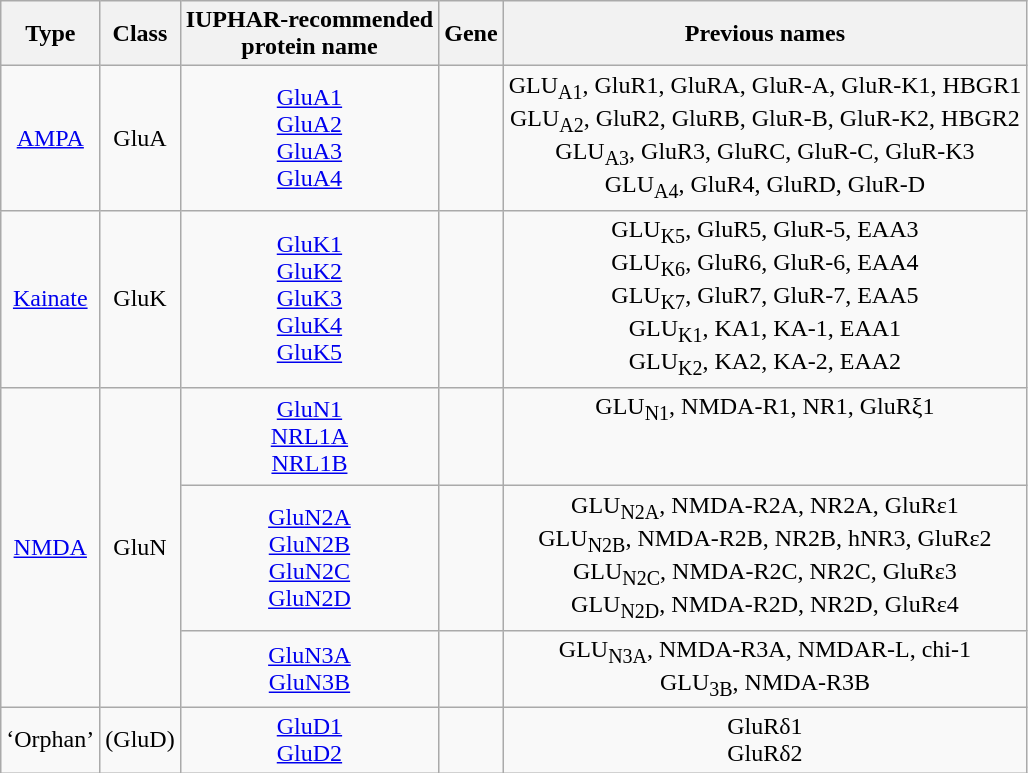<table class="wikitable" style="text-align:center;">
<tr>
<th>Type</th>
<th>Class</th>
<th>IUPHAR-recommended <br> protein name </th>
<th>Gene</th>
<th>Previous names</th>
</tr>
<tr>
<td><a href='#'>AMPA</a></td>
<td>GluA</td>
<td><a href='#'>GluA1</a><br><a href='#'>GluA2</a><br><a href='#'>GluA3</a><br><a href='#'>GluA4</a></td>
<td><br><br><br></td>
<td>GLU<sub>A1</sub>, GluR1, GluRA, GluR-A, GluR-K1, HBGR1<br>GLU<sub>A2</sub>, GluR2, GluRB, GluR-B, GluR-K2, HBGR2<br>GLU<sub>A3</sub>, GluR3, GluRC, GluR-C, GluR-K3<br>GLU<sub>A4</sub>, GluR4, GluRD, GluR-D</td>
</tr>
<tr>
<td><a href='#'>Kainate</a></td>
<td>GluK</td>
<td><a href='#'>GluK1</a><br><a href='#'>GluK2</a><br><a href='#'>GluK3</a><br><a href='#'>GluK4</a><br><a href='#'>GluK5</a></td>
<td><br><br><br><br></td>
<td>GLU<sub>K5</sub>, GluR5, GluR-5, EAA3<br>GLU<sub>K6</sub>, GluR6, GluR-6, EAA4<br>GLU<sub>K7</sub>, GluR7, GluR-7, EAA5<br>GLU<sub>K1</sub>, KA1, KA-1, EAA1<br>GLU<sub>K2</sub>, KA2, KA-2, EAA2</td>
</tr>
<tr>
<td rowspan="3"><a href='#'>NMDA</a></td>
<td rowspan="3">GluN</td>
<td><a href='#'>GluN1</a><br><a href='#'>NRL1A</a><br><a href='#'>NRL1B</a></td>
<td><br><br></td>
<td>GLU<sub>N1</sub>, NMDA-R1, NR1, GluRξ1<br><br><br></td>
</tr>
<tr>
<td><a href='#'>GluN2A</a><br><a href='#'>GluN2B</a><br><a href='#'>GluN2C</a><br><a href='#'>GluN2D</a></td>
<td><br><br><br></td>
<td>GLU<sub>N2A</sub>, NMDA-R2A, NR2A, GluRε1<br>GLU<sub>N2B</sub>, NMDA-R2B, NR2B, hNR3, GluRε2<br>GLU<sub>N2C</sub>, NMDA-R2C, NR2C, GluRε3<br>GLU<sub>N2D</sub>, NMDA-R2D, NR2D, GluRε4</td>
</tr>
<tr>
<td><a href='#'>GluN3A</a><br><a href='#'>GluN3B</a></td>
<td><br></td>
<td>GLU<sub>N3A</sub>, NMDA-R3A, NMDAR-L, chi-1<br> GLU<sub>3B</sub>, NMDA-R3B</td>
</tr>
<tr>
<td rowspan="2">‘Orphan’</td>
<td rowspan="2">(GluD)</td>
<td><a href='#'>GluD1</a><br><a href='#'>GluD2</a></td>
<td><br></td>
<td>GluRδ1<br>GluRδ2<br></td>
</tr>
</table>
